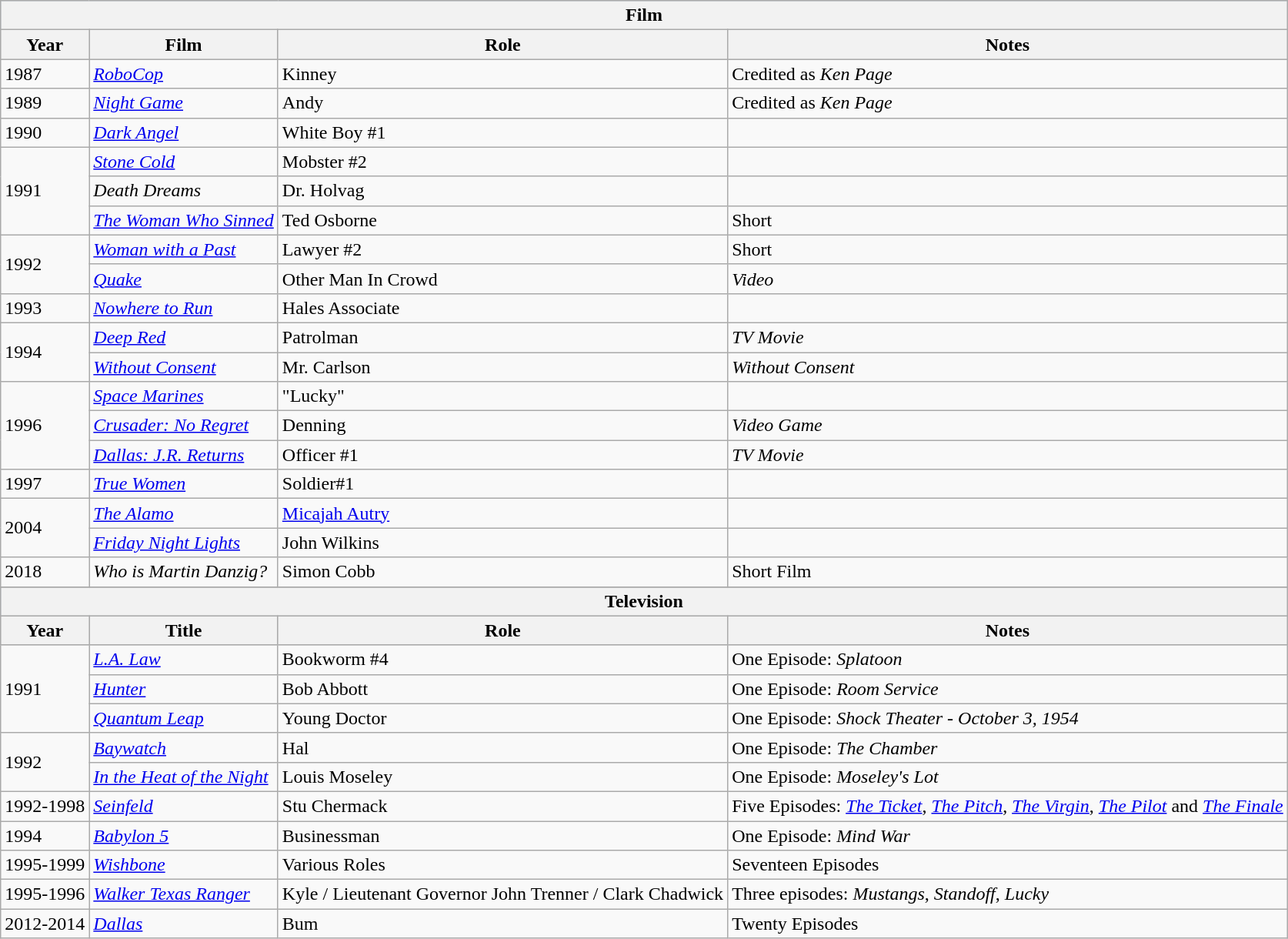<table class="wikitable">
<tr style="background:lightsteelblue;">
<th colspan=4>Film</th>
</tr>
<tr style="background:#ccc;">
<th>Year</th>
<th>Film</th>
<th>Role</th>
<th>Notes</th>
</tr>
<tr>
<td>1987</td>
<td><em><a href='#'>RoboCop</a></em></td>
<td>Kinney</td>
<td>Credited as <em>Ken Page</em></td>
</tr>
<tr>
<td>1989</td>
<td><em><a href='#'>Night Game</a></em></td>
<td>Andy</td>
<td>Credited as <em>Ken Page</em></td>
</tr>
<tr>
<td>1990</td>
<td><em><a href='#'>Dark Angel</a></em></td>
<td>White Boy #1</td>
<td></td>
</tr>
<tr>
<td rowspan=3>1991</td>
<td><em><a href='#'>Stone Cold</a></em></td>
<td>Mobster #2</td>
<td></td>
</tr>
<tr>
<td><em>Death Dreams</em></td>
<td>Dr. Holvag</td>
<td></td>
</tr>
<tr>
<td><em><a href='#'>The Woman Who Sinned</a></em></td>
<td>Ted Osborne</td>
<td>Short</td>
</tr>
<tr>
<td rowspan=2>1992</td>
<td><em><a href='#'>Woman with a Past</a></em></td>
<td>Lawyer #2</td>
<td>Short</td>
</tr>
<tr>
<td><em><a href='#'>Quake</a></em></td>
<td>Other Man In Crowd</td>
<td><em>Video</em></td>
</tr>
<tr>
<td>1993</td>
<td><em><a href='#'>Nowhere to Run</a></em></td>
<td>Hales Associate</td>
<td></td>
</tr>
<tr>
<td rowspan=2>1994</td>
<td><em><a href='#'>Deep Red</a></em></td>
<td>Patrolman</td>
<td><em>TV Movie</em></td>
</tr>
<tr>
<td><em><a href='#'>Without Consent</a></em></td>
<td>Mr. Carlson</td>
<td><em>Without Consent</em></td>
</tr>
<tr>
<td rowspan=3>1996</td>
<td><em><a href='#'>Space Marines</a></em></td>
<td>"Lucky"</td>
<td></td>
</tr>
<tr>
<td><em><a href='#'>Crusader: No Regret</a></em></td>
<td>Denning</td>
<td><em>Video Game</em></td>
</tr>
<tr>
<td><em><a href='#'>Dallas: J.R. Returns</a></em></td>
<td>Officer #1</td>
<td><em>TV Movie</em></td>
</tr>
<tr>
<td>1997</td>
<td><em><a href='#'>True Women</a></em></td>
<td>Soldier#1</td>
<td></td>
</tr>
<tr>
<td rowspan=2>2004</td>
<td><em><a href='#'>The Alamo</a></em></td>
<td><a href='#'>Micajah Autry</a></td>
<td></td>
</tr>
<tr>
<td><em><a href='#'>Friday Night Lights</a></em></td>
<td>John Wilkins</td>
<td></td>
</tr>
<tr>
<td>2018</td>
<td><em>Who is Martin Danzig?</em></td>
<td>Simon Cobb</td>
<td>Short Film</td>
</tr>
<tr>
</tr>
<tr>
</tr>
<tr style="background:lightsteelblue;">
<th colspan=4>Television</th>
</tr>
<tr style="background:#ccc;">
<th>Year</th>
<th>Title</th>
<th>Role</th>
<th>Notes</th>
</tr>
<tr>
<td rowspan=3>1991</td>
<td><em><a href='#'>L.A. Law</a></em></td>
<td>Bookworm #4</td>
<td>One Episode: <em>Splatoon</em></td>
</tr>
<tr>
<td><em><a href='#'>Hunter</a></em></td>
<td>Bob Abbott</td>
<td>One Episode: <em>Room Service</em></td>
</tr>
<tr>
<td><em><a href='#'>Quantum Leap</a></em></td>
<td>Young Doctor</td>
<td>One Episode: <em>Shock Theater - October 3, 1954</em></td>
</tr>
<tr>
<td rowspan=2>1992</td>
<td><em><a href='#'>Baywatch</a></em></td>
<td>Hal</td>
<td>One Episode: <em>The Chamber</em></td>
</tr>
<tr>
<td><em><a href='#'>In the Heat of the Night</a></em></td>
<td>Louis Moseley</td>
<td>One Episode: <em>Moseley's Lot</em></td>
</tr>
<tr>
<td>1992-1998</td>
<td><em><a href='#'>Seinfeld</a></em></td>
<td>Stu Chermack</td>
<td>Five Episodes: <em><a href='#'>The Ticket</a></em>, <em><a href='#'>The Pitch</a></em>, <em><a href='#'>The Virgin</a></em>, <em><a href='#'>The Pilot</a></em> and <em><a href='#'>The Finale</a></em></td>
</tr>
<tr>
<td>1994</td>
<td><em><a href='#'>Babylon 5</a></em></td>
<td>Businessman</td>
<td>One Episode: <em>Mind War</em></td>
</tr>
<tr>
<td>1995-1999</td>
<td><em><a href='#'>Wishbone</a></em></td>
<td>Various Roles</td>
<td>Seventeen Episodes</td>
</tr>
<tr>
<td>1995-1996</td>
<td><em><a href='#'>Walker Texas Ranger</a></em></td>
<td>Kyle / Lieutenant Governor John Trenner / Clark Chadwick</td>
<td>Three episodes: <em>Mustangs</em>, <em>Standoff</em>, <em>Lucky</em></td>
</tr>
<tr>
<td>2012-2014</td>
<td><em><a href='#'>Dallas</a></em></td>
<td>Bum</td>
<td>Twenty Episodes</td>
</tr>
</table>
